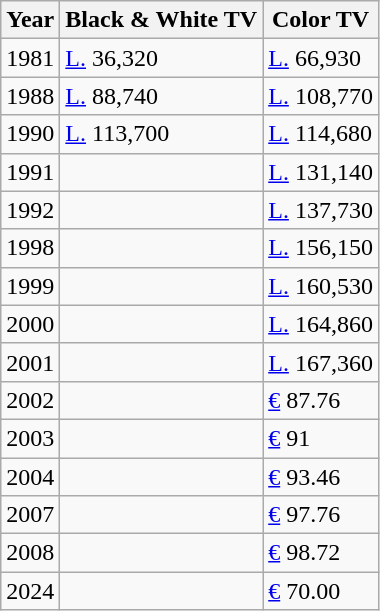<table class="wikitable">
<tr>
<th>Year</th>
<th>Black & White TV</th>
<th>Color TV</th>
</tr>
<tr>
<td>1981</td>
<td><a href='#'>L.</a> 36,320</td>
<td><a href='#'>L.</a> 66,930</td>
</tr>
<tr>
<td>1988</td>
<td><a href='#'>L.</a> 88,740</td>
<td><a href='#'>L.</a> 108,770</td>
</tr>
<tr>
<td>1990</td>
<td><a href='#'>L.</a> 113,700</td>
<td><a href='#'>L.</a> 114,680</td>
</tr>
<tr>
<td>1991</td>
<td></td>
<td><a href='#'>L.</a> 131,140</td>
</tr>
<tr>
<td>1992</td>
<td></td>
<td><a href='#'>L.</a> 137,730</td>
</tr>
<tr>
<td>1998</td>
<td></td>
<td><a href='#'>L.</a> 156,150</td>
</tr>
<tr>
<td>1999</td>
<td></td>
<td><a href='#'>L.</a> 160,530</td>
</tr>
<tr>
<td>2000</td>
<td></td>
<td><a href='#'>L.</a> 164,860</td>
</tr>
<tr>
<td>2001</td>
<td></td>
<td><a href='#'>L.</a> 167,360</td>
</tr>
<tr>
<td>2002</td>
<td></td>
<td><a href='#'>€</a> 87.76</td>
</tr>
<tr>
<td>2003</td>
<td></td>
<td><a href='#'>€</a> 91</td>
</tr>
<tr>
<td>2004</td>
<td></td>
<td><a href='#'>€</a> 93.46</td>
</tr>
<tr>
<td>2007</td>
<td></td>
<td><a href='#'>€</a> 97.76</td>
</tr>
<tr>
<td>2008</td>
<td></td>
<td><a href='#'>€</a> 98.72</td>
</tr>
<tr>
<td>2024</td>
<td></td>
<td><a href='#'>€</a> 70.00</td>
</tr>
</table>
